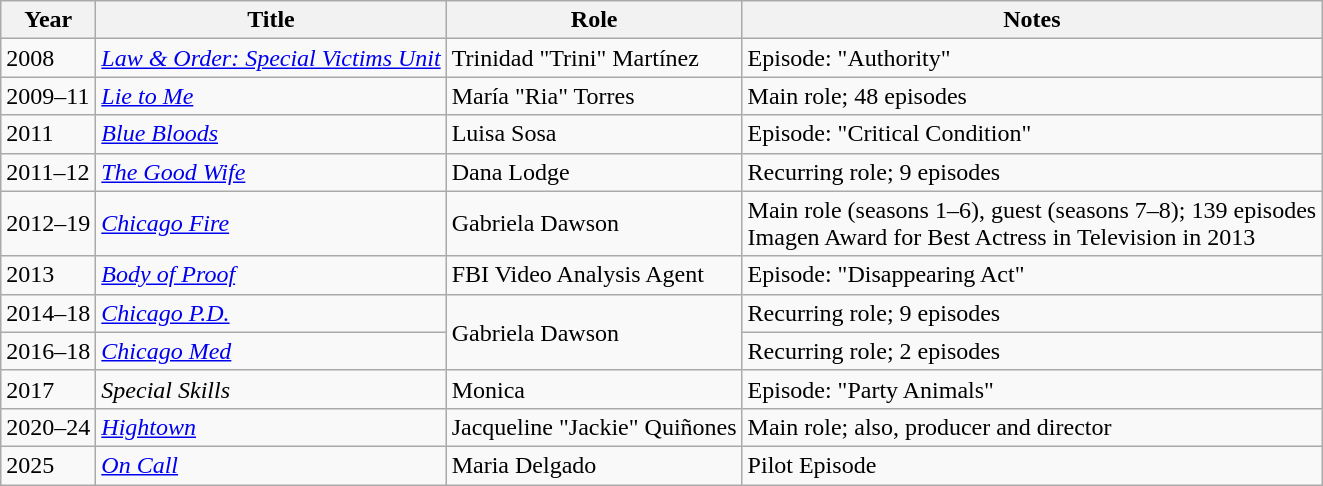<table class="wikitable sortable">
<tr>
<th>Year</th>
<th>Title</th>
<th>Role</th>
<th class="unsortable">Notes</th>
</tr>
<tr>
<td>2008</td>
<td><em><a href='#'>Law & Order: Special Victims Unit</a></em></td>
<td>Trinidad "Trini" Martínez</td>
<td>Episode: "Authority"</td>
</tr>
<tr>
<td>2009–11</td>
<td><em><a href='#'>Lie to Me</a></em></td>
<td>María "Ria" Torres</td>
<td>Main role; 48 episodes</td>
</tr>
<tr>
<td>2011</td>
<td><em><a href='#'>Blue Bloods</a></em></td>
<td>Luisa Sosa</td>
<td>Episode: "Critical Condition"</td>
</tr>
<tr>
<td>2011–12</td>
<td><em><a href='#'>The Good Wife</a></em></td>
<td>Dana Lodge</td>
<td>Recurring role; 9 episodes</td>
</tr>
<tr>
<td>2012–19</td>
<td><em><a href='#'>Chicago Fire</a></em></td>
<td>Gabriela Dawson</td>
<td>Main role (seasons 1–6), guest (seasons 7–8); 139 episodes<br>Imagen Award for Best Actress in Television in 2013</td>
</tr>
<tr>
<td>2013</td>
<td><em><a href='#'>Body of Proof</a></em></td>
<td>FBI Video Analysis Agent</td>
<td>Episode: "Disappearing Act"</td>
</tr>
<tr>
<td>2014–18</td>
<td><em><a href='#'>Chicago P.D.</a></em></td>
<td rowspan=2>Gabriela Dawson</td>
<td>Recurring role; 9 episodes</td>
</tr>
<tr>
<td>2016–18</td>
<td><em><a href='#'>Chicago Med</a></em></td>
<td>Recurring role; 2 episodes</td>
</tr>
<tr>
<td>2017</td>
<td><em>Special Skills</em></td>
<td>Monica</td>
<td>Episode: "Party Animals"</td>
</tr>
<tr>
<td>2020–24</td>
<td><em><a href='#'>Hightown</a></em></td>
<td>Jacqueline "Jackie" Quiñones</td>
<td>Main role; also, producer and director</td>
</tr>
<tr>
<td>2025</td>
<td><em><a href='#'>On Call</a></em></td>
<td>Maria Delgado</td>
<td>Pilot Episode</td>
</tr>
</table>
